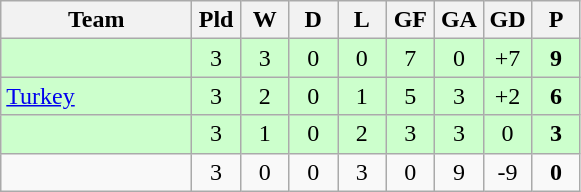<table class="wikitable">
<tr>
<th width=120>Team</th>
<th width=25>Pld</th>
<th width=25>W</th>
<th width=25>D</th>
<th width=25>L</th>
<th width=25>GF</th>
<th width=25>GA</th>
<th width=25>GD</th>
<th width=25>P</th>
</tr>
<tr align=center bgcolor=#ccffcc>
<td align=left></td>
<td>3</td>
<td>3</td>
<td>0</td>
<td>0</td>
<td>7</td>
<td>0</td>
<td>+7</td>
<td><strong>9</strong></td>
</tr>
<tr align=center bgcolor=#ccffcc>
<td align=left> <a href='#'>Turkey</a></td>
<td>3</td>
<td>2</td>
<td>0</td>
<td>1</td>
<td>5</td>
<td>3</td>
<td>+2</td>
<td><strong>6</strong></td>
</tr>
<tr align=center bgcolor=#ccffcc>
<td align=left></td>
<td>3</td>
<td>1</td>
<td>0</td>
<td>2</td>
<td>3</td>
<td>3</td>
<td>0</td>
<td><strong>3</strong></td>
</tr>
<tr align=center>
<td align=left></td>
<td>3</td>
<td>0</td>
<td>0</td>
<td>3</td>
<td>0</td>
<td>9</td>
<td>-9</td>
<td><strong>0</strong></td>
</tr>
</table>
